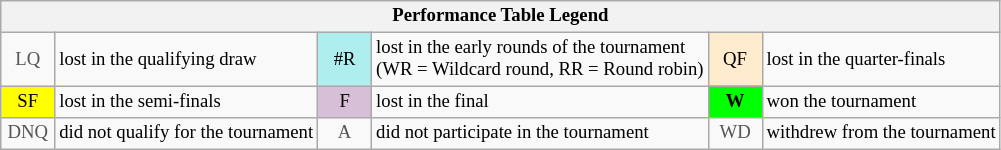<table class="wikitable" style="font-size:78%;">
<tr>
<th colspan="6">Performance Table Legend</th>
</tr>
<tr>
<td align="center" style="color:#555555;" width="30">LQ</td>
<td>lost in the qualifying draw</td>
<td align="center" style="background:#afeeee;">#R</td>
<td>lost in the early rounds of the tournament<br>(WR = Wildcard round, RR = Round robin)</td>
<td align="center" style="background:#ffebcd;">QF</td>
<td>lost in the quarter-finals</td>
</tr>
<tr>
<td align="center" style="background:yellow;">SF</td>
<td>lost in the semi-finals</td>
<td align="center" style="background:#D8BFD8;">F</td>
<td>lost in the final</td>
<td align="center" style="background:#00ff00;"><strong>W</strong></td>
<td>won the tournament</td>
</tr>
<tr>
<td align="center" style="color:#555555;" width="30">DNQ</td>
<td>did not qualify for the tournament</td>
<td align="center" style="color:#555555;" width="30">A</td>
<td>did not participate in the tournament</td>
<td align="center" style="color:#555555;" width="30">WD</td>
<td>withdrew from the tournament</td>
</tr>
</table>
